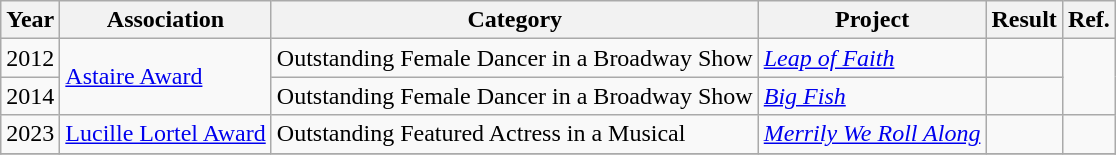<table class="wikitable">
<tr align="center">
<th>Year</th>
<th>Association</th>
<th>Category</th>
<th>Project</th>
<th>Result</th>
<th>Ref.</th>
</tr>
<tr>
<td>2012</td>
<td rowspan=2><a href='#'>Astaire Award</a></td>
<td>Outstanding Female Dancer in a Broadway Show</td>
<td><em><a href='#'>Leap of Faith</a></em></td>
<td></td>
<td rowspan=2></td>
</tr>
<tr>
<td>2014</td>
<td>Outstanding Female Dancer in a Broadway Show</td>
<td><em><a href='#'>Big Fish</a></em></td>
<td></td>
</tr>
<tr>
<td>2023</td>
<td><a href='#'>Lucille Lortel Award</a></td>
<td>Outstanding Featured Actress in a Musical</td>
<td><em><a href='#'>Merrily We Roll Along</a></em></td>
<td></td>
<td></td>
</tr>
<tr>
</tr>
</table>
